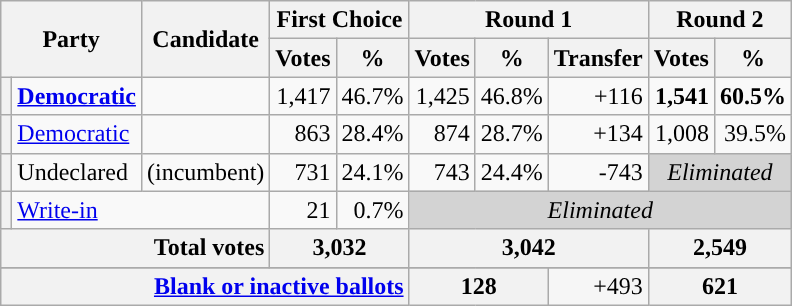<table class="wikitable sortable" style="text-align:right">
<tr>
<th colspan=2 rowspan=2>Party</th>
<th rowspan=2>Candidate</th>
<th colspan=2>First Choice</th>
<th colspan=3>Round 1</th>
<th colspan=2>Round 2</th>
</tr>
<tr>
<th>Votes</th>
<th>%</th>
<th>Votes</th>
<th>%</th>
<th>Transfer</th>
<th>Votes</th>
<th>%</th>
</tr>
<tr>
<th style="background-color:"></th>
<td style="text-align:left"><strong><a href='#'>Democratic</a></strong></td>
<td style="text-align:left" scope="row"><strong></strong></td>
<td>1,417</td>
<td>46.7%</td>
<td>1,425</td>
<td>46.8%</td>
<td>+116</td>
<td><strong>1,541</strong></td>
<td><strong>60.5%</strong></td>
</tr>
<tr>
<th style="background-color:"></th>
<td style="text-align:left"><a href='#'>Democratic</a></td>
<td style="text-align:left" scope="row"></td>
<td>863</td>
<td>28.4%</td>
<td>874</td>
<td>28.7%</td>
<td>+134</td>
<td>1,008</td>
<td>39.5%</td>
</tr>
<tr>
<th style="background-color:"></th>
<td style="text-align:left">Undeclared</td>
<td style="text-align:left" scope="row"> (incumbent)</td>
<td>731</td>
<td>24.1%</td>
<td>743</td>
<td>24.4%</td>
<td>-743</td>
<td colspan="2"  style="background:lightgrey; text-align:center;"><em>Eliminated</em></td>
</tr>
<tr>
<th style="background-color:"></th>
<td style="text-align:left" colspan=2><a href='#'>Write-in</a></td>
<td>21</td>
<td>0.7%</td>
<td colspan="5"  style="background:lightgrey; text-align:center;"><em>Eliminated</em></td>
</tr>
<tr class="sortbottom" style="background-color:#F6F6F6">
<th colspan=3 scope="row" style="text-align:right;"><strong>Total votes</strong></th>
<th colspan=2><strong>3,032</strong></th>
<th colspan=3><strong>3,042</strong></th>
<th colspan=2><strong>2,549</strong></th>
</tr>
<tr class="sortbottom">
</tr>
<tr class="sortbottom" style="background-color:#F6F6F6">
<th colspan=5 scope="row" style="text-align:right;"><a href='#'>Blank or inactive ballots</a></th>
<th colspan=2>128</th>
<td>+493</td>
<th colspan=2>621</th>
</tr>
</table>
